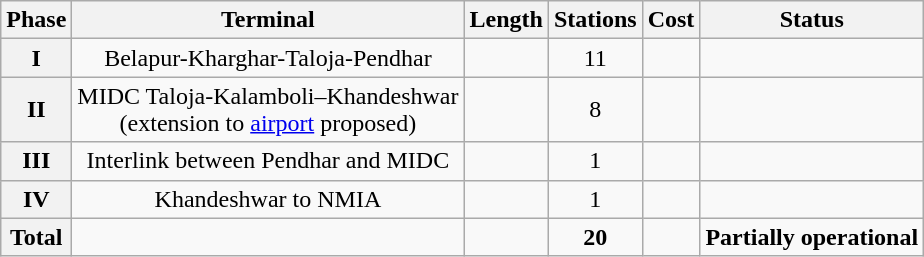<table class="wikitable plainrowheaders" style="text-align: center;">
<tr>
<th scope="col">Phase</th>
<th scope="col">Terminal</th>
<th scope="col">Length</th>
<th scope="col">Stations</th>
<th scope="col">Cost</th>
<th scope="col">Status</th>
</tr>
<tr>
<th scope="row">I</th>
<td>Belapur-Kharghar-Taloja-Pendhar</td>
<td></td>
<td>11</td>
<td></td>
<td></td>
</tr>
<tr>
<th scope="row">II</th>
<td>MIDC Taloja-Kalamboli–Khandeshwar <br> (extension to <a href='#'>airport</a> proposed)</td>
<td></td>
<td>8</td>
<td></td>
<td></td>
</tr>
<tr>
<th scope="row">III</th>
<td>Interlink between Pendhar and MIDC</td>
<td></td>
<td>1</td>
<td></td>
<td></td>
</tr>
<tr>
<th scope="row">IV</th>
<td>Khandeshwar to NMIA</td>
<td></td>
<td>1</td>
<td></td>
<td></td>
</tr>
<tr>
<th scope="row"><strong>Total</strong></th>
<td></td>
<td><strong></strong></td>
<td><strong>20</strong></td>
<td><strong></strong></td>
<td><strong>Partially operational</strong></td>
</tr>
</table>
